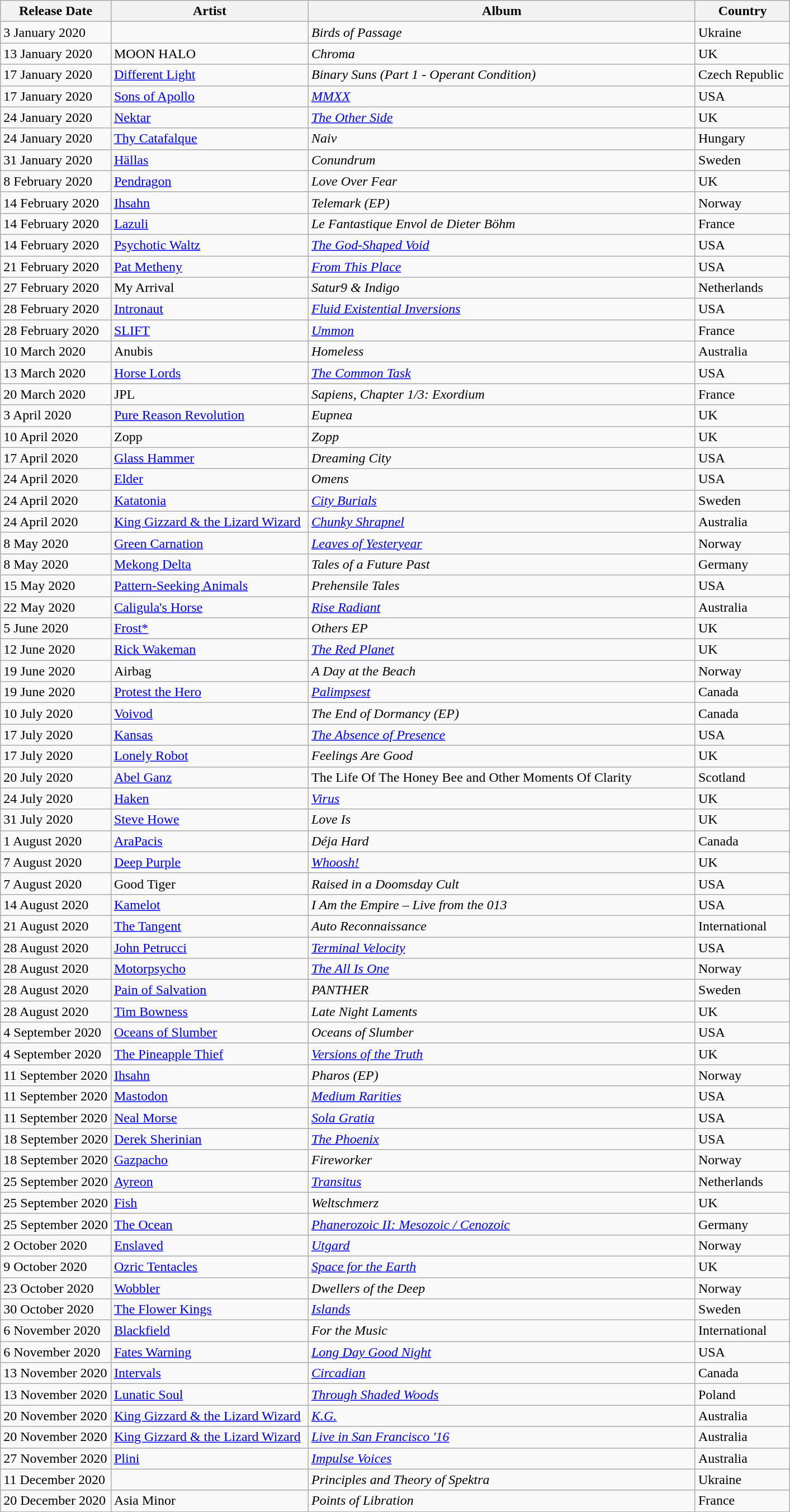<table class="wikitable center">
<tr>
<th width="14%" align="center">Release Date</th>
<th width="25%" align="center">Artist</th>
<th width="49%" align="center">Album</th>
<th width="12%" align="center">Country</th>
</tr>
<tr>
<td>3 January 2020</td>
<td></td>
<td><em>Birds of Passage</em></td>
<td>Ukraine</td>
</tr>
<tr>
<td>13 January 2020</td>
<td>MOON HALO</td>
<td><em>Chroma</em></td>
<td>UK</td>
</tr>
<tr>
<td>17 January 2020</td>
<td><a href='#'>Different Light</a></td>
<td><em>Binary Suns (Part 1 - Operant Condition)</em></td>
<td>Czech Republic</td>
</tr>
<tr>
<td>17 January 2020</td>
<td><a href='#'>Sons of Apollo</a></td>
<td><a href='#'><em>MMXX</em></a></td>
<td>USA</td>
</tr>
<tr>
<td>24 January 2020</td>
<td><a href='#'>Nektar</a></td>
<td><a href='#'><em>The Other Side</em></a></td>
<td>UK</td>
</tr>
<tr>
<td>24 January 2020</td>
<td><a href='#'>Thy Catafalque</a></td>
<td><em>Naiv</em></td>
<td>Hungary</td>
</tr>
<tr>
<td>31 January 2020</td>
<td><a href='#'>Hällas</a></td>
<td><em>Conundrum</em></td>
<td>Sweden</td>
</tr>
<tr>
<td>8 February 2020</td>
<td><a href='#'>Pendragon</a></td>
<td><em>Love Over Fear</em></td>
<td>UK</td>
</tr>
<tr>
<td>14 February 2020</td>
<td><a href='#'>Ihsahn</a></td>
<td><em>Telemark (EP)</em></td>
<td>Norway</td>
</tr>
<tr>
<td>14 February 2020</td>
<td><a href='#'>Lazuli</a></td>
<td><em>Le Fantastique Envol de Dieter Böhm</em></td>
<td>France</td>
</tr>
<tr>
<td>14 February 2020</td>
<td><a href='#'>Psychotic Waltz</a></td>
<td><em><a href='#'>The God-Shaped Void</a></em></td>
<td>USA</td>
</tr>
<tr>
<td>21 February 2020</td>
<td><a href='#'>Pat Metheny</a></td>
<td><em><a href='#'>From This Place</a></em></td>
<td>USA</td>
</tr>
<tr>
<td>27 February 2020</td>
<td>My Arrival</td>
<td><em>Satur9 & Indigo</em></td>
<td>Netherlands</td>
</tr>
<tr>
<td>28 February 2020</td>
<td><a href='#'>Intronaut</a></td>
<td><em><a href='#'>Fluid Existential Inversions</a></em></td>
<td>USA</td>
</tr>
<tr>
<td>28 February 2020</td>
<td><a href='#'>SLIFT</a></td>
<td><a href='#'><em>Ummon</em></a></td>
<td>France</td>
</tr>
<tr>
<td>10 March 2020</td>
<td>Anubis</td>
<td><em>Homeless</em></td>
<td>Australia</td>
</tr>
<tr>
<td>13 March 2020</td>
<td><a href='#'>Horse Lords</a></td>
<td><em><a href='#'>The Common Task</a></em></td>
<td>USA</td>
</tr>
<tr>
<td>20 March 2020</td>
<td>JPL</td>
<td><em>Sapiens, Chapter 1/3: Exordium</em></td>
<td>France</td>
</tr>
<tr>
<td>3 April 2020</td>
<td><a href='#'>Pure Reason Revolution</a></td>
<td><em>Eupnea</em></td>
<td>UK</td>
</tr>
<tr>
<td>10 April 2020</td>
<td>Zopp</td>
<td><em>Zopp</em></td>
<td>UK</td>
</tr>
<tr>
<td>17 April 2020</td>
<td><a href='#'>Glass Hammer</a></td>
<td><em>Dreaming City</em></td>
<td>USA</td>
</tr>
<tr>
<td>24 April 2020</td>
<td><a href='#'>Elder</a></td>
<td><em>Omens</em></td>
<td>USA</td>
</tr>
<tr>
<td>24 April 2020</td>
<td><a href='#'>Katatonia</a></td>
<td><em><a href='#'>City Burials</a></em></td>
<td>Sweden</td>
</tr>
<tr>
<td>24 April 2020</td>
<td><a href='#'>King Gizzard & the Lizard Wizard</a></td>
<td><em><a href='#'>Chunky Shrapnel</a></em></td>
<td>Australia</td>
</tr>
<tr>
<td>8 May 2020</td>
<td><a href='#'>Green Carnation</a></td>
<td><em><a href='#'>Leaves of Yesteryear</a></em></td>
<td>Norway</td>
</tr>
<tr>
<td>8 May 2020</td>
<td><a href='#'>Mekong Delta</a></td>
<td><em>Tales of a Future Past</em></td>
<td>Germany</td>
</tr>
<tr>
<td>15 May 2020</td>
<td><a href='#'>Pattern-Seeking Animals</a></td>
<td><em>Prehensile Tales</em></td>
<td>USA</td>
</tr>
<tr>
<td>22 May 2020</td>
<td><a href='#'>Caligula's Horse</a></td>
<td><em><a href='#'>Rise Radiant</a></em></td>
<td>Australia</td>
</tr>
<tr>
<td>5 June 2020</td>
<td><a href='#'>Frost*</a></td>
<td><em>Others EP</em></td>
<td>UK</td>
</tr>
<tr>
<td>12 June 2020</td>
<td><a href='#'>Rick Wakeman</a></td>
<td><em><a href='#'>The Red Planet</a></em></td>
<td>UK</td>
</tr>
<tr>
<td>19 June 2020</td>
<td>Airbag</td>
<td><em>A Day at the Beach</em></td>
<td>Norway</td>
</tr>
<tr>
<td>19 June 2020</td>
<td><a href='#'>Protest the Hero</a></td>
<td><a href='#'><em>Palimpsest</em></a></td>
<td>Canada</td>
</tr>
<tr>
<td>10 July 2020</td>
<td><a href='#'>Voivod</a></td>
<td><em>The End of Dormancy (EP)</em></td>
<td>Canada</td>
</tr>
<tr>
<td>17 July 2020</td>
<td><a href='#'>Kansas</a></td>
<td><em><a href='#'>The Absence of Presence</a></em></td>
<td>USA</td>
</tr>
<tr>
<td>17 July 2020</td>
<td><a href='#'>Lonely Robot</a></td>
<td><em>Feelings Are Good</em></td>
<td>UK</td>
</tr>
<tr>
<td>20 July 2020</td>
<td><a href='#'>Abel Ganz</a></td>
<td>The Life Of The Honey Bee and Other Moments Of Clarity</td>
<td>Scotland</td>
</tr>
<tr>
<td>24 July 2020</td>
<td><a href='#'>Haken</a></td>
<td><a href='#'><em>Virus</em></a></td>
<td>UK</td>
</tr>
<tr>
<td>31 July 2020</td>
<td><a href='#'>Steve Howe</a></td>
<td><em>Love Is</em></td>
<td>UK</td>
</tr>
<tr>
<td>1 August 2020</td>
<td><a href='#'>AraPacis</a></td>
<td><em>Déja Hard</em></td>
<td>Canada</td>
</tr>
<tr>
<td>7 August 2020</td>
<td><a href='#'>Deep Purple</a></td>
<td><em><a href='#'>Whoosh!</a></em></td>
<td>UK</td>
</tr>
<tr>
<td>7 August 2020</td>
<td>Good Tiger</td>
<td><em>Raised in a Doomsday Cult</em></td>
<td>USA</td>
</tr>
<tr>
<td>14 August 2020</td>
<td><a href='#'>Kamelot</a></td>
<td><em>I Am the Empire – Live from the 013</em></td>
<td>USA</td>
</tr>
<tr>
<td>21 August 2020</td>
<td><a href='#'>The Tangent</a></td>
<td><em>Auto Reconnaissance</em></td>
<td>International</td>
</tr>
<tr>
<td>28 August 2020</td>
<td><a href='#'>John Petrucci</a></td>
<td><a href='#'><em>Terminal Velocity</em></a></td>
<td>USA</td>
</tr>
<tr>
<td>28 August 2020</td>
<td><a href='#'>Motorpsycho</a></td>
<td><em><a href='#'>The All Is One</a></em></td>
<td>Norway</td>
</tr>
<tr>
<td>28 August 2020</td>
<td><a href='#'>Pain of Salvation</a></td>
<td><em>PANTHER</em></td>
<td>Sweden</td>
</tr>
<tr>
<td>28 August 2020</td>
<td><a href='#'>Tim Bowness</a></td>
<td><em>Late Night Laments</em></td>
<td>UK</td>
</tr>
<tr>
<td>4 September 2020</td>
<td><a href='#'>Oceans of Slumber</a></td>
<td><em>Oceans of Slumber</em></td>
<td>USA</td>
</tr>
<tr>
<td>4 September 2020</td>
<td><a href='#'>The Pineapple Thief</a></td>
<td><em><a href='#'>Versions of the Truth</a></em></td>
<td>UK</td>
</tr>
<tr>
<td>11 September 2020</td>
<td><a href='#'>Ihsahn</a></td>
<td><em>Pharos (EP)</em></td>
<td>Norway</td>
</tr>
<tr>
<td>11 September 2020</td>
<td><a href='#'>Mastodon</a></td>
<td><a href='#'><em>Medium Rarities</em></a></td>
<td>USA</td>
</tr>
<tr>
<td>11 September 2020</td>
<td><a href='#'>Neal Morse</a></td>
<td><a href='#'><em>Sola Gratia</em></a></td>
<td>USA</td>
</tr>
<tr>
<td>18 September 2020</td>
<td><a href='#'>Derek Sherinian</a></td>
<td><a href='#'><em>The Phoenix</em></a></td>
<td>USA</td>
</tr>
<tr>
<td>18 September 2020</td>
<td><a href='#'>Gazpacho</a></td>
<td><em>Fireworker</em></td>
<td>Norway</td>
</tr>
<tr>
<td>25 September 2020</td>
<td><a href='#'>Ayreon</a></td>
<td><a href='#'><em>Transitus</em></a></td>
<td>Netherlands</td>
</tr>
<tr>
<td>25 September 2020</td>
<td><a href='#'>Fish</a></td>
<td><em>Weltschmerz</em></td>
<td>UK</td>
</tr>
<tr>
<td>25 September 2020</td>
<td><a href='#'>The Ocean</a></td>
<td><em><a href='#'>Phanerozoic II: Mesozoic / Cenozoic</a></em></td>
<td>Germany</td>
</tr>
<tr>
<td>2 October 2020</td>
<td><a href='#'>Enslaved</a></td>
<td><a href='#'><em>Utgard</em></a></td>
<td>Norway</td>
</tr>
<tr>
<td>9 October 2020</td>
<td><a href='#'>Ozric Tentacles</a></td>
<td><em><a href='#'>Space for the Earth</a></em></td>
<td>UK</td>
</tr>
<tr>
<td>23 October 2020</td>
<td><a href='#'>Wobbler</a></td>
<td><em>Dwellers of the Deep</em></td>
<td>Norway</td>
</tr>
<tr>
<td>30 October 2020</td>
<td><a href='#'>The Flower Kings</a></td>
<td><a href='#'><em>Islands</em></a></td>
<td>Sweden</td>
</tr>
<tr>
<td>6 November 2020</td>
<td><a href='#'>Blackfield</a></td>
<td><em>For the Music</em></td>
<td>International</td>
</tr>
<tr>
<td>6 November 2020</td>
<td><a href='#'>Fates Warning</a></td>
<td><em><a href='#'>Long Day Good Night</a></em></td>
<td>USA</td>
</tr>
<tr>
<td>13 November 2020</td>
<td><a href='#'>Intervals</a></td>
<td><a href='#'><em>Circadian</em></a></td>
<td>Canada</td>
</tr>
<tr>
<td>13 November 2020</td>
<td><a href='#'>Lunatic Soul</a></td>
<td><em><a href='#'>Through Shaded Woods</a></em></td>
<td>Poland</td>
</tr>
<tr>
<td>20 November 2020</td>
<td><a href='#'>King Gizzard & the Lizard Wizard</a></td>
<td><a href='#'><em>K.G.</em></a></td>
<td>Australia</td>
</tr>
<tr>
<td>20 November 2020</td>
<td><a href='#'>King Gizzard & the Lizard Wizard</a></td>
<td><em><a href='#'>Live in San Francisco '16</a></em></td>
<td>Australia</td>
</tr>
<tr>
<td>27 November 2020</td>
<td><a href='#'>Plini</a></td>
<td><em><a href='#'>Impulse Voices</a></em></td>
<td>Australia</td>
</tr>
<tr>
<td>11 December 2020</td>
<td></td>
<td><em>Principles and Theory of Spektra</em></td>
<td>Ukraine</td>
</tr>
<tr>
<td>20 December 2020</td>
<td>Asia Minor</td>
<td><em>Points of Libration</em></td>
<td>France</td>
</tr>
<tr>
</tr>
</table>
